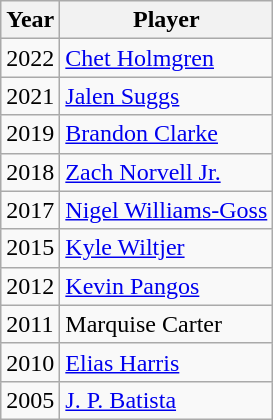<table class="wikitable outercollapse">
<tr>
<th>Year</th>
<th>Player</th>
</tr>
<tr>
<td>2022</td>
<td><a href='#'>Chet Holmgren</a></td>
</tr>
<tr>
<td>2021</td>
<td><a href='#'>Jalen Suggs</a></td>
</tr>
<tr>
<td>2019</td>
<td><a href='#'>Brandon Clarke</a></td>
</tr>
<tr>
<td>2018</td>
<td><a href='#'>Zach Norvell Jr.</a></td>
</tr>
<tr>
<td>2017</td>
<td><a href='#'>Nigel Williams-Goss</a></td>
</tr>
<tr>
<td>2015</td>
<td><a href='#'>Kyle Wiltjer</a></td>
</tr>
<tr>
<td>2012</td>
<td><a href='#'>Kevin Pangos</a></td>
</tr>
<tr>
<td>2011</td>
<td>Marquise Carter</td>
</tr>
<tr>
<td>2010</td>
<td><a href='#'>Elias Harris</a></td>
</tr>
<tr>
<td>2005</td>
<td><a href='#'>J. P. Batista</a></td>
</tr>
</table>
